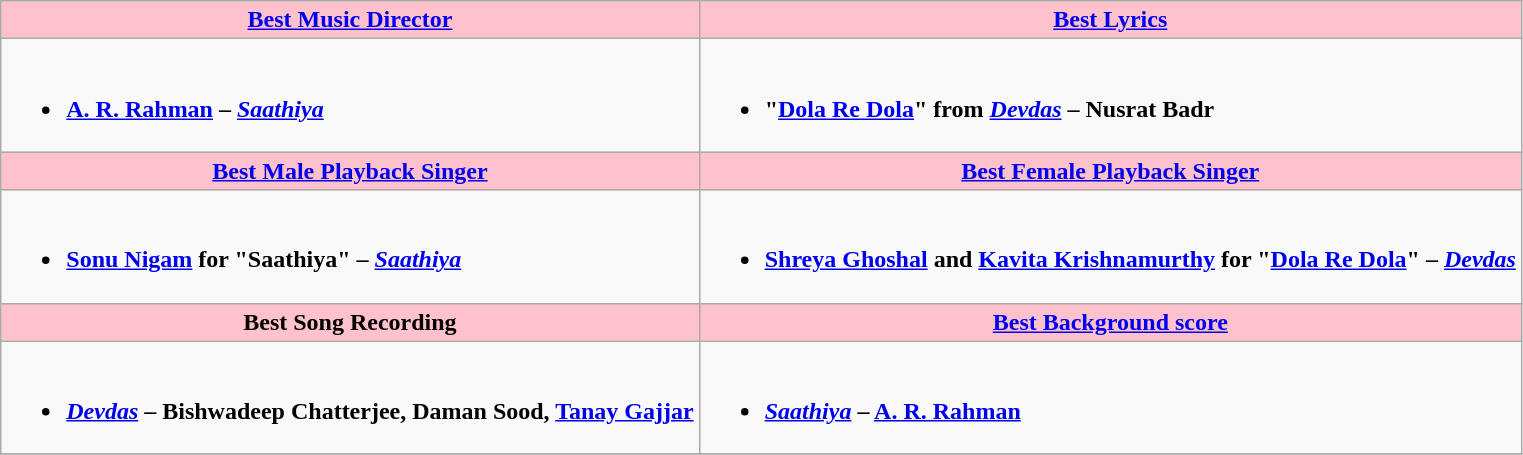<table class=wikitable style="width=150%">
<tr>
<th style="background:#FFC1CC;" ! style="width=50%"><a href='#'>Best Music Director</a></th>
<th style="background:#FFC1CC;" ! style="width=50%"><a href='#'>Best Lyrics</a></th>
</tr>
<tr>
<td valign="top"><br><ul><li><strong><a href='#'>A. R. Rahman</a> – <a href='#'><em>Saathiya</em></a></strong></li></ul></td>
<td valign="top"><br><ul><li><strong>"<a href='#'>Dola Re Dola</a>" from <a href='#'><em>Devdas</em></a> – Nusrat Badr</strong></li></ul></td>
</tr>
<tr>
<th style="background:#FFC1CC;" ! style="width=50%"><a href='#'>Best Male Playback Singer</a></th>
<th style="background:#FFC1CC;" ! style="width=50%"><a href='#'>Best Female Playback Singer</a></th>
</tr>
<tr>
<td valign="top"><br><ul><li><strong><a href='#'>Sonu Nigam</a> for "Saathiya" – <a href='#'><em>Saathiya</em></a></strong></li></ul></td>
<td valign="top"><br><ul><li><strong><a href='#'>Shreya Ghoshal</a> and <a href='#'>Kavita Krishnamurthy</a> for "<a href='#'>Dola Re Dola</a>" – <a href='#'><em>Devdas</em></a></strong></li></ul></td>
</tr>
<tr>
<th style="background:#FFC1CC;" ! style="width=50%">Best Song Recording</th>
<th style="background:#FFC1CC;" ! style="width=50%"><a href='#'>Best Background score</a></th>
</tr>
<tr>
<td valign="top"><br><ul><li><strong><a href='#'><em>Devdas</em></a> – Bishwadeep Chatterjee, Daman Sood, <a href='#'>Tanay Gajjar</a></strong></li></ul></td>
<td valign="top"><br><ul><li><a href='#'><strong><em>Saathiya</em></strong></a><strong> – <a href='#'>A. R. Rahman</a></strong></li></ul></td>
</tr>
<tr>
</tr>
</table>
